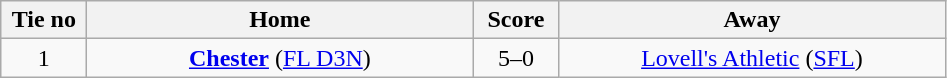<table class="wikitable" style="text-align:center">
<tr>
<th width=50>Tie no</th>
<th width=250>Home</th>
<th width=50>Score</th>
<th width=250>Away</th>
</tr>
<tr>
<td>1</td>
<td><strong><a href='#'>Chester</a></strong> (<a href='#'>FL D3N</a>)</td>
<td>5–0</td>
<td><a href='#'>Lovell's Athletic</a> (<a href='#'>SFL</a>)</td>
</tr>
</table>
